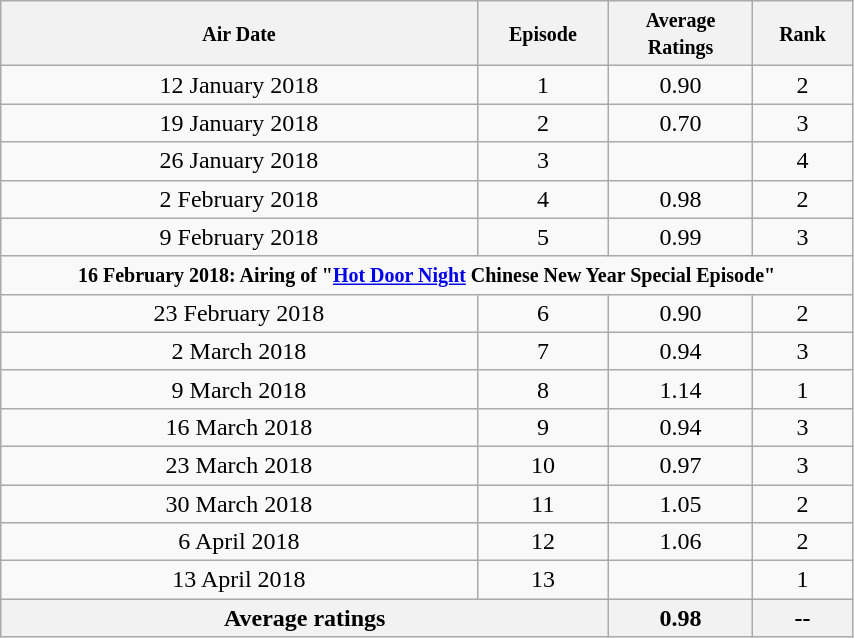<table class="wikitable" style="text-align:center;width:45%;">
<tr>
<th width="25%"><small>Air Date</small></th>
<th width="5%"><small>Episode</small></th>
<th width="6%"><small>Average Ratings</small></th>
<th width="4%"><small>Rank</small></th>
</tr>
<tr>
<td>12 January 2018</td>
<td>1</td>
<td>0.90</td>
<td>2</td>
</tr>
<tr>
<td>19 January 2018</td>
<td>2</td>
<td>0.70</td>
<td>3</td>
</tr>
<tr>
<td>26 January 2018</td>
<td>3</td>
<td><strong></strong></td>
<td>4</td>
</tr>
<tr>
<td>2 February 2018</td>
<td>4</td>
<td>0.98</td>
<td>2</td>
</tr>
<tr>
<td>9 February 2018</td>
<td>5</td>
<td>0.99</td>
<td>3</td>
</tr>
<tr>
<td colspan="4"><strong><small>16 February 2018: Airing of "<a href='#'>Hot Door Night</a> Chinese New Year Special Episode"</small></strong></td>
</tr>
<tr>
<td>23 February 2018</td>
<td>6</td>
<td>0.90</td>
<td>2</td>
</tr>
<tr>
<td>2 March 2018</td>
<td>7</td>
<td>0.94</td>
<td>3</td>
</tr>
<tr>
<td>9 March 2018</td>
<td>8</td>
<td>1.14</td>
<td>1</td>
</tr>
<tr>
<td>16 March 2018</td>
<td>9</td>
<td>0.94</td>
<td>3</td>
</tr>
<tr>
<td>23 March 2018</td>
<td>10</td>
<td>0.97</td>
<td>3</td>
</tr>
<tr>
<td>30 March 2018</td>
<td>11</td>
<td>1.05</td>
<td>2</td>
</tr>
<tr>
<td>6 April 2018</td>
<td>12</td>
<td>1.06</td>
<td>2</td>
</tr>
<tr>
<td>13 April 2018</td>
<td>13</td>
<td><strong></strong></td>
<td>1</td>
</tr>
<tr>
<th colspan="2"><strong>Average ratings</strong></th>
<th>0.98</th>
<th>--</th>
</tr>
</table>
